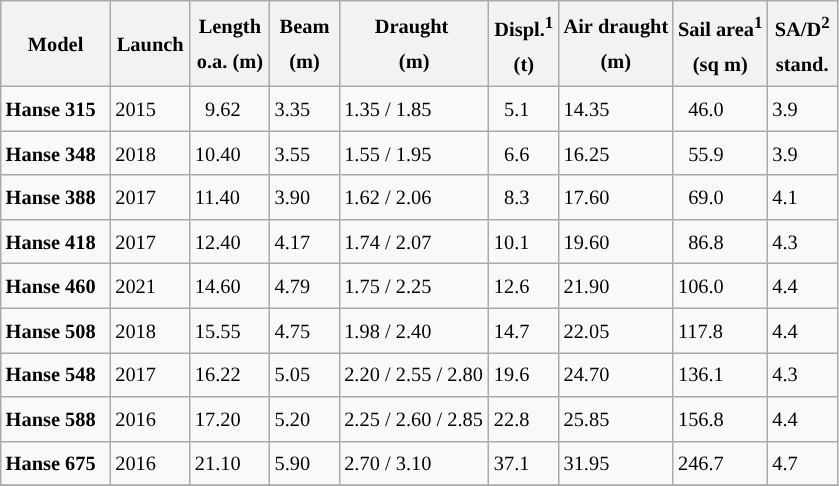<table class="wikitable" style="text-align:center;font-size:85%;line-height:170%;">
<tr>
<td style="width: 50pt;background: #f2f2f2"><strong>Model</strong></td>
<td style="width: 35pt;background: #f2f2f2"><strong>Launch</strong></td>
<td style="width: 35pt;background: #f2f2f2"><strong>Length<br>o.a. (m)</strong></td>
<td style="width: 30pt;background: #f2f2f2"><strong>Beam (m)</strong></td>
<td style="width: 70pt;background: #f2f2f2"><strong>Draught <br>(m)</strong></td>
<td style="width: 30pt;background: #f2f2f2"><strong>Displ.<sup>1</sup><br>(t)</strong></td>
<td style="width: 40pt;background: #f2f2f2"><strong>Air draught (m)</strong></td>
<td style="width: 30pt;background: #f2f2f2"><strong>Sail area<sup>1</sup><br>(sq m)</strong></td>
<td style="width: 30pt;background: #f2f2f2"><strong>SA/D<sup>2</sup><br>stand.</strong></td>
</tr>
<tr>
<td style="text-align:left"><strong>Hanse 315</strong></td>
<td style="text-align:left">2015</td>
<td style="text-align:left">  9.62</td>
<td style="text-align:left">3.35</td>
<td style="text-align:left">1.35 / 1.85</td>
<td style="text-align:left">  5.1</td>
<td style="text-align:left">14.35</td>
<td style="text-align:left">  46.0</td>
<td style="text-align:left">3.9</td>
</tr>
<tr>
<td style="text-align:left"><strong>Hanse 348</strong></td>
<td style="text-align:left">2018</td>
<td style="text-align:left">10.40</td>
<td style="text-align:left">3.55</td>
<td style="text-align:left">1.55 / 1.95</td>
<td style="text-align:left">  6.6</td>
<td style="text-align:left">16.25</td>
<td style="text-align:left">  55.9</td>
<td style="text-align:left">3.9</td>
</tr>
<tr>
<td style="text-align:left"><strong>Hanse 388</strong></td>
<td style="text-align:left">2017</td>
<td style="text-align:left">11.40</td>
<td style="text-align:left">3.90</td>
<td style="text-align:left">1.62 / 2.06</td>
<td style="text-align:left">  8.3</td>
<td style="text-align:left">17.60</td>
<td style="text-align:left">  69.0</td>
<td style="text-align:left">4.1</td>
</tr>
<tr>
<td style="text-align:left"><strong>Hanse 418</strong></td>
<td style="text-align:left">2017</td>
<td style="text-align:left">12.40</td>
<td style="text-align:left">4.17</td>
<td style="text-align:left">1.74 / 2.07</td>
<td style="text-align:left">10.1</td>
<td style="text-align:left">19.60</td>
<td style="text-align:left">  86.8</td>
<td style="text-align:left">4.3</td>
</tr>
<tr>
<td style="text-align:left"><strong>Hanse 460</strong></td>
<td style="text-align:left">2021</td>
<td style="text-align:left">14.60</td>
<td style="text-align:left">4.79</td>
<td style="text-align:left">1.75 / 2.25</td>
<td style="text-align:left">12.6</td>
<td style="text-align:left">21.90</td>
<td style="text-align:left">106.0</td>
<td style="text-align:left">4.4</td>
</tr>
<tr>
<td style="text-align:left"><strong>Hanse 508</strong></td>
<td style="text-align:left">2018</td>
<td style="text-align:left">15.55</td>
<td style="text-align:left">4.75</td>
<td style="text-align:left">1.98 / 2.40</td>
<td style="text-align:left">14.7</td>
<td style="text-align:left">22.05</td>
<td style="text-align:left">117.8</td>
<td style="text-align:left">4.4</td>
</tr>
<tr>
<td style="text-align:left"><strong>Hanse 548</strong></td>
<td style="text-align:left">2017</td>
<td style="text-align:left">16.22</td>
<td style="text-align:left">5.05</td>
<td style="text-align:left">2.20 / 2.55 / 2.80</td>
<td style="text-align:left">19.6</td>
<td style="text-align:left">24.70</td>
<td style="text-align:left">136.1</td>
<td style="text-align:left">4.3</td>
</tr>
<tr>
<td style="text-align:left"><strong>Hanse 588</strong></td>
<td style="text-align:left">2016</td>
<td style="text-align:left">17.20</td>
<td style="text-align:left">5.20</td>
<td style="text-align:left">2.25 / 2.60 / 2.85</td>
<td style="text-align:left">22.8</td>
<td style="text-align:left">25.85</td>
<td style="text-align:left">156.8</td>
<td style="text-align:left">4.4</td>
</tr>
<tr>
<td style="text-align:left"><strong>Hanse 675</strong></td>
<td style="text-align:left">2016</td>
<td style="text-align:left">21.10</td>
<td style="text-align:left">5.90</td>
<td style="text-align:left">2.70 / 3.10</td>
<td style="text-align:left">37.1</td>
<td style="text-align:left">31.95</td>
<td style="text-align:left">246.7</td>
<td style="text-align:left">4.7</td>
</tr>
<tr>
</tr>
</table>
